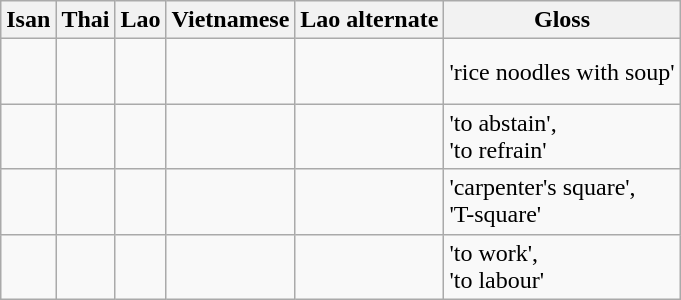<table class="wikitable">
<tr ----bgcolor="#eeeeee">
<th>Isan</th>
<th>Thai</th>
<th>Lao</th>
<th>Vietnamese</th>
<th>Lao alternate</th>
<th>Gloss</th>
</tr>
<tr>
<td><br><br></td>
<td><br><br></td>
<td><br><br></td>
<td><br></td>
<td><br><br></td>
<td>'rice noodles with soup'</td>
</tr>
<tr>
<td><br><br></td>
<td><br><br></td>
<td><br><br></td>
<td><br></td>
<td><br><br></td>
<td>'to abstain',<br>'to refrain'</td>
</tr>
<tr>
<td><br><br></td>
<td><br><br></td>
<td><br><br></td>
<td><br></td>
<td><br><br></td>
<td>'carpenter's square',<br>'T-square'</td>
</tr>
<tr>
<td><br><br></td>
<td><br><br></td>
<td><br><br></td>
<td><br></td>
<td><br><br></td>
<td>'to work',<br>'to labour'</td>
</tr>
</table>
